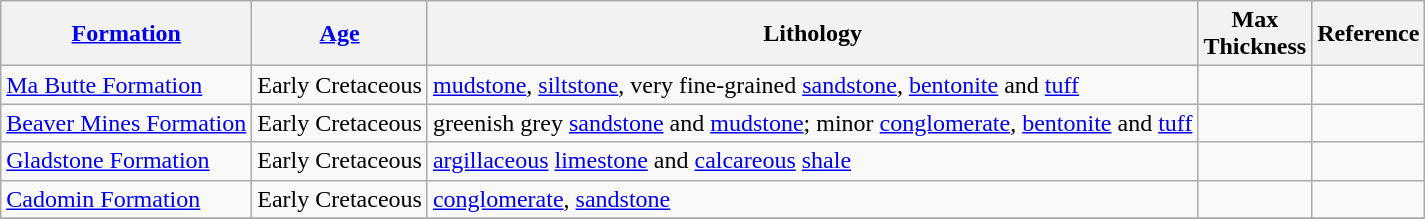<table class="wikitable">
<tr>
<th><a href='#'>Formation</a></th>
<th><a href='#'>Age</a></th>
<th>Lithology</th>
<th>Max<br>Thickness</th>
<th>Reference</th>
</tr>
<tr>
<td><a href='#'>Ma Butte Formation</a></td>
<td>Early Cretaceous</td>
<td><a href='#'>mudstone</a>, <a href='#'>siltstone</a>, very fine-grained <a href='#'>sandstone</a>, <a href='#'>bentonite</a> and <a href='#'>tuff</a></td>
<td></td>
<td></td>
</tr>
<tr>
<td><a href='#'>Beaver Mines Formation</a></td>
<td>Early Cretaceous</td>
<td>greenish grey <a href='#'>sandstone</a> and <a href='#'>mudstone</a>; minor <a href='#'>conglomerate</a>, <a href='#'>bentonite</a> and <a href='#'>tuff</a></td>
<td></td>
<td></td>
</tr>
<tr>
<td><a href='#'>Gladstone Formation</a></td>
<td>Early Cretaceous</td>
<td><a href='#'>argillaceous</a> <a href='#'>limestone</a> and <a href='#'>calcareous</a> <a href='#'>shale</a></td>
<td></td>
<td></td>
</tr>
<tr>
<td><a href='#'>Cadomin Formation</a></td>
<td>Early Cretaceous</td>
<td><a href='#'>conglomerate</a>, <a href='#'>sandstone</a></td>
<td></td>
<td></td>
</tr>
<tr>
</tr>
</table>
